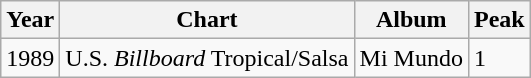<table class="wikitable">
<tr>
<th>Year</th>
<th>Chart</th>
<th>Album</th>
<th>Peak</th>
</tr>
<tr>
<td>1989</td>
<td>U.S. <em>Billboard</em> Tropical/Salsa</td>
<td>Mi Mundo</td>
<td>1</td>
</tr>
</table>
